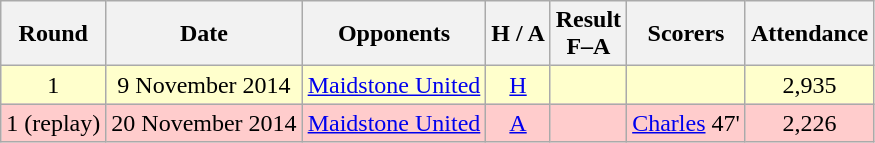<table class="wikitable" style="text-align:center">
<tr>
<th>Round</th>
<th>Date</th>
<th>Opponents</th>
<th>H / A</th>
<th>Result<br>F–A</th>
<th>Scorers</th>
<th>Attendance</th>
</tr>
<tr bgcolor="#ffffcc">
<td>1</td>
<td>9 November 2014</td>
<td><a href='#'>Maidstone United</a></td>
<td><a href='#'>H</a></td>
<td></td>
<td></td>
<td>2,935</td>
</tr>
<tr bgcolor="#ffcccc">
<td>1 (replay)</td>
<td>20 November 2014</td>
<td><a href='#'>Maidstone United</a></td>
<td><a href='#'>A</a></td>
<td></td>
<td><a href='#'>Charles</a> 47'</td>
<td>2,226</td>
</tr>
</table>
